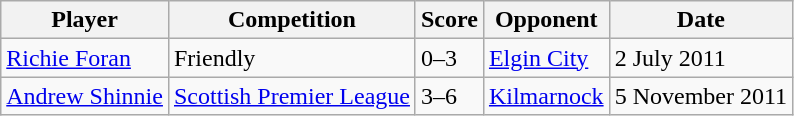<table class="wikitable">
<tr>
<th>Player</th>
<th>Competition</th>
<th>Score</th>
<th>Opponent</th>
<th>Date</th>
</tr>
<tr>
<td> <a href='#'>Richie Foran</a></td>
<td>Friendly</td>
<td>0–3</td>
<td><a href='#'>Elgin City</a></td>
<td>2 July 2011</td>
</tr>
<tr>
<td> <a href='#'>Andrew Shinnie</a></td>
<td><a href='#'>Scottish Premier League</a></td>
<td>3–6</td>
<td><a href='#'>Kilmarnock</a></td>
<td>5 November 2011</td>
</tr>
</table>
